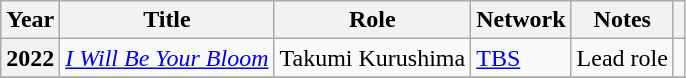<table class="wikitable plainrowheaders sortable">
<tr>
<th scope="col">Year</th>
<th scope="col">Title</th>
<th scope="col">Role</th>
<th scope="col">Network</th>
<th scope="col">Notes</th>
<th scope="col" class="unsortable"></th>
</tr>
<tr>
<th scope="row">2022</th>
<td><em><a href='#'>I Will Be Your Bloom</a></em></td>
<td>Takumi Kurushima</td>
<td><a href='#'>TBS</a></td>
<td>Lead role</td>
<td style="text-align:center"></td>
</tr>
<tr>
</tr>
</table>
